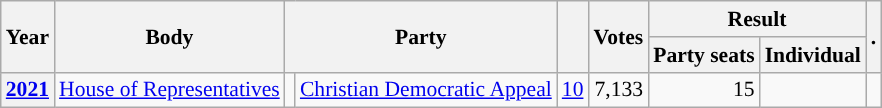<table class="wikitable plainrowheaders sortable" border=2 cellpadding=4 cellspacing=0 style="border: 1px #aaa solid; font-size: 90%; text-align:center;">
<tr>
<th scope="col" rowspan=2>Year</th>
<th scope="col" rowspan=2>Body</th>
<th scope="col" colspan=2 rowspan=2>Party</th>
<th scope="col" rowspan=2></th>
<th scope="col" rowspan=2>Votes</th>
<th scope="colgroup" colspan=2>Result</th>
<th scope="col" rowspan=2 class="unsortable">.</th>
</tr>
<tr>
<th scope="col">Party seats</th>
<th scope="col">Individual</th>
</tr>
<tr>
<th scope="row"><a href='#'>2021</a></th>
<td><a href='#'>House of Representatives</a></td>
<td style="background-color:"></td>
<td><a href='#'>Christian Democratic Appeal</a></td>
<td style=text-align:right><a href='#'>10</a></td>
<td style=text-align:right>7,133</td>
<td style=text-align:right>15</td>
<td></td>
<td></td>
</tr>
</table>
